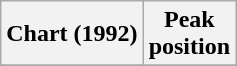<table class="wikitable plainrowheaders" style="text-align:center">
<tr>
<th scope="col">Chart (1992)</th>
<th scope="col">Peak<br>position</th>
</tr>
<tr>
</tr>
</table>
